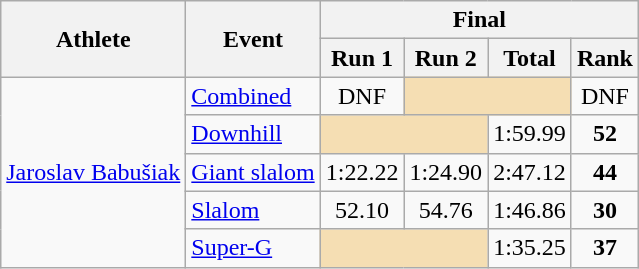<table class="wikitable">
<tr>
<th rowspan="2">Athlete</th>
<th rowspan="2">Event</th>
<th colspan="5">Final</th>
</tr>
<tr>
<th>Run 1</th>
<th>Run 2</th>
<th>Total</th>
<th>Rank</th>
</tr>
<tr>
<td rowspan=5><a href='#'>Jaroslav Babušiak</a></td>
<td><a href='#'>Combined</a></td>
<td align="center">DNF</td>
<td align="center" colspan=2 bgcolor="wheat"></td>
<td align="center">DNF</td>
</tr>
<tr>
<td><a href='#'>Downhill</a></td>
<td colspan=2 bgcolor="wheat"></td>
<td align="center">1:59.99</td>
<td align="center"><strong>52</strong></td>
</tr>
<tr>
<td><a href='#'>Giant slalom</a></td>
<td align="center">1:22.22</td>
<td align="center">1:24.90</td>
<td align="center">2:47.12</td>
<td align="center"><strong>44</strong></td>
</tr>
<tr>
<td><a href='#'>Slalom</a></td>
<td align="center">52.10</td>
<td align="center">54.76</td>
<td align="center">1:46.86</td>
<td align="center"><strong>30</strong></td>
</tr>
<tr>
<td><a href='#'>Super-G</a></td>
<td colspan=2 bgcolor="wheat"></td>
<td align="center">1:35.25</td>
<td align="center"><strong>37</strong></td>
</tr>
</table>
